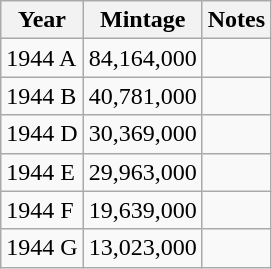<table class="wikitable">
<tr>
<th scope="col">Year</th>
<th scope="col">Mintage</th>
<th scope="col">Notes</th>
</tr>
<tr>
<td>1944 A</td>
<td>84,164,000</td>
<td></td>
</tr>
<tr>
<td>1944 B</td>
<td>40,781,000</td>
<td></td>
</tr>
<tr>
<td>1944 D</td>
<td>30,369,000</td>
<td></td>
</tr>
<tr>
<td>1944 E</td>
<td>29,963,000</td>
<td></td>
</tr>
<tr>
<td>1944 F</td>
<td>19,639,000</td>
<td></td>
</tr>
<tr>
<td>1944 G</td>
<td>13,023,000</td>
<td></td>
</tr>
</table>
